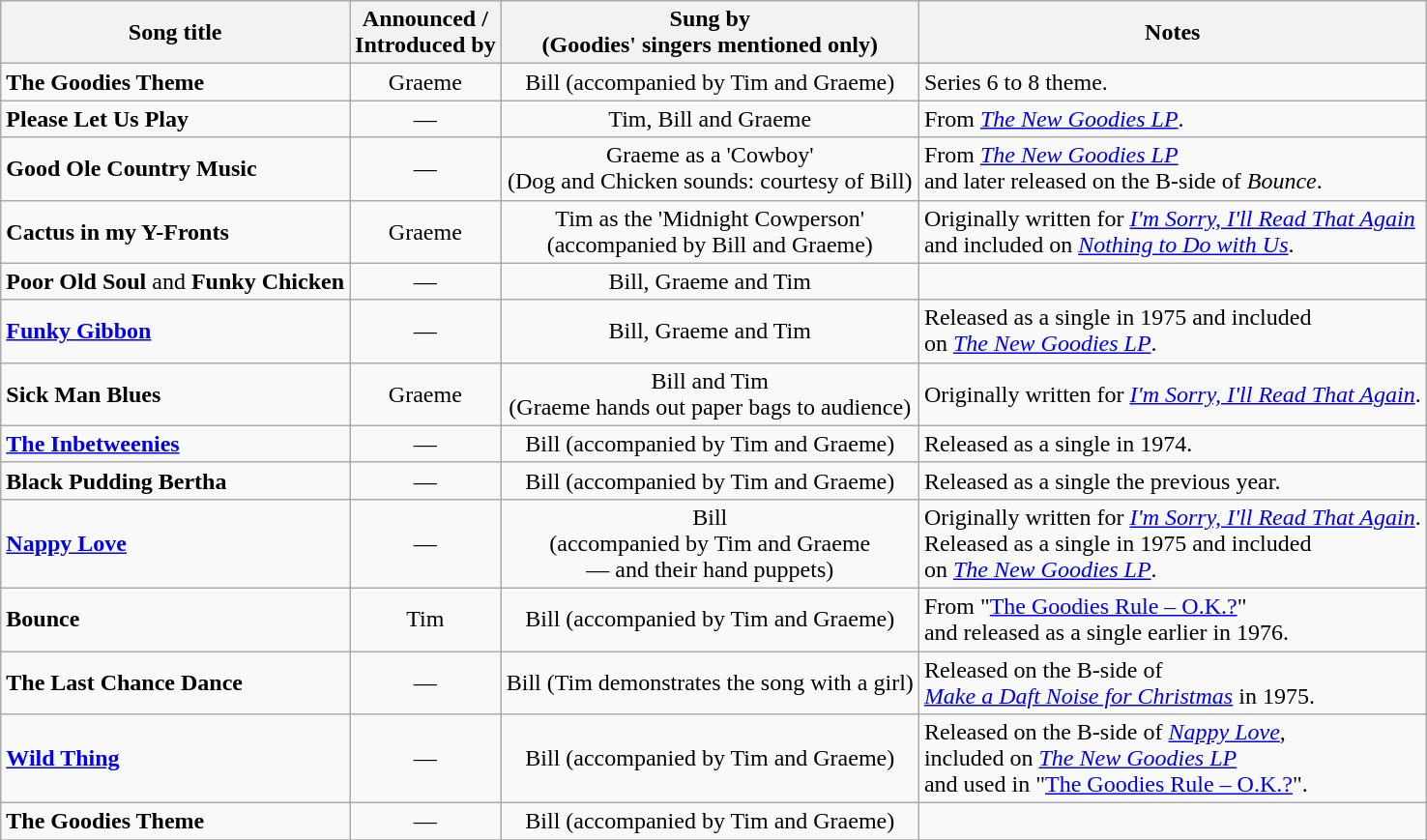<table style="margin:auto;"  class="wikitable sortable">
<tr>
<th>Song title</th>
<th>Announced / <br>Introduced by</th>
<th>Sung by <br>(Goodies' singers mentioned only)</th>
<th>Notes</th>
</tr>
<tr>
<td><strong>The Goodies Theme</strong></td>
<td style="text-align:center;">Graeme</td>
<td style="text-align:center;">Bill (accompanied by Tim and Graeme)</td>
<td>Series 6 to 8 theme.</td>
</tr>
<tr>
<td><strong>Please Let Us Play</strong></td>
<td style="text-align:center;">—</td>
<td style="text-align:center;">Tim, Bill and Graeme</td>
<td>From <em><a href='#'>The New Goodies LP</a></em>.</td>
</tr>
<tr>
<td><strong>Good Ole Country Music</strong></td>
<td style="text-align:center;">—</td>
<td style="text-align:center;">Graeme as a 'Cowboy' <br>(Dog and Chicken sounds: courtesy of Bill)</td>
<td>From <em><a href='#'>The New Goodies LP</a></em> <br>and later released on the B-side of <em>Bounce</em>.</td>
</tr>
<tr>
<td><strong>Cactus in my Y-Fronts</strong></td>
<td style="text-align:center;">Graeme</td>
<td style="text-align:center;">Tim as the 'Midnight Cowperson' <br>(accompanied by Bill and Graeme)</td>
<td>Originally written for <em><a href='#'>I'm Sorry, I'll Read That Again</a></em> <br>and included on <em><a href='#'>Nothing to Do with Us</a></em>.</td>
</tr>
<tr>
<td><strong>Poor Old Soul</strong> and <strong>Funky Chicken</strong></td>
<td style="text-align:center;">—</td>
<td style="text-align:center;">Bill, Graeme and Tim</td>
<td></td>
</tr>
<tr>
<td><strong><a href='#'>Funky Gibbon</a></strong></td>
<td style="text-align:center;">—</td>
<td style="text-align:center;">Bill, Graeme and Tim</td>
<td>Released as a single in 1975 and included <br>on <em><a href='#'>The New Goodies LP</a></em>.</td>
</tr>
<tr>
<td><strong>Sick Man Blues</strong></td>
<td style="text-align:center;">Graeme</td>
<td style="text-align:center;">Bill and Tim <br>(Graeme hands out paper bags to audience)</td>
<td>Originally written for <em><a href='#'>I'm Sorry, I'll Read That Again</a></em>.</td>
</tr>
<tr>
<td><strong><a href='#'>The Inbetweenies</a></strong></td>
<td style="text-align:center;">—</td>
<td style="text-align:center;">Bill (accompanied by Tim and Graeme)</td>
<td>Released as a single in 1974.</td>
</tr>
<tr>
<td><strong>Black Pudding Bertha</strong></td>
<td style="text-align:center;">—</td>
<td style="text-align:center;">Bill (accompanied by Tim and Graeme)</td>
<td>Released as a single the previous year.</td>
</tr>
<tr>
<td><strong><a href='#'>Nappy Love</a></strong></td>
<td style="text-align:center;">—</td>
<td style="text-align:center;">Bill <br>(accompanied by Tim and Graeme <br>— and their hand puppets)</td>
<td>Originally written for <em><a href='#'>I'm Sorry, I'll Read That Again</a></em>. <br>Released as a single in 1975 and included <br>on <em><a href='#'>The New Goodies LP</a></em>.</td>
</tr>
<tr>
<td><strong>Bounce</strong></td>
<td style="text-align:center;">Tim</td>
<td style="text-align:center;">Bill (accompanied by Tim and Graeme)</td>
<td>From "<a href='#'>The Goodies Rule – O.K.?</a>" <br>and released as a single earlier in 1976.</td>
</tr>
<tr>
<td><strong>The Last Chance Dance</strong></td>
<td style="text-align:center;">—</td>
<td style="text-align:center;">Bill (Tim demonstrates the song with a girl)</td>
<td>Released on the B-side of <br><em><a href='#'>Make a Daft Noise for Christmas</a></em> in 1975.</td>
</tr>
<tr>
<td><strong><a href='#'>Wild Thing</a></strong></td>
<td style="text-align:center;">—</td>
<td style="text-align:center;">Bill (accompanied by Tim and Graeme)</td>
<td>Released on the B-side of <em><a href='#'>Nappy Love</a></em>, <br>included on <em><a href='#'>The New Goodies LP</a></em> <br>and used in "<a href='#'>The Goodies Rule – O.K.?</a>".</td>
</tr>
<tr>
<td><strong>The Goodies Theme</strong></td>
<td style="text-align:center;">—</td>
<td style="text-align:center;">Bill (accompanied by Tim and Graeme)</td>
<td></td>
</tr>
<tr>
</tr>
</table>
